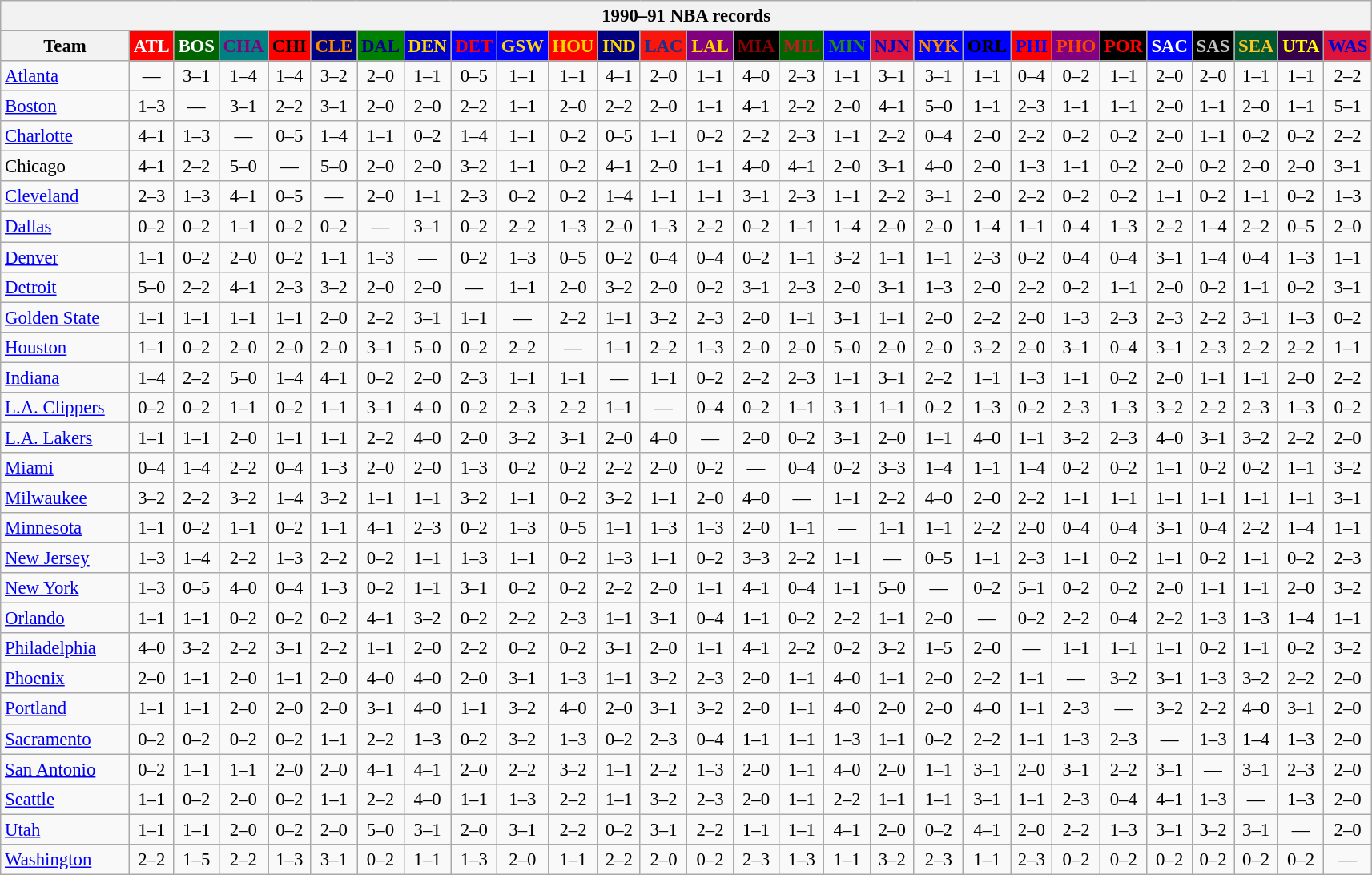<table class="wikitable" style="font-size:95%; text-align:center;">
<tr>
<th colspan=28>1990–91 NBA records</th>
</tr>
<tr>
<th width=100>Team</th>
<th style="background:#FF0000;color:#FFFFFF;width=35">ATL</th>
<th style="background:#006400;color:#FFFFFF;width=35">BOS</th>
<th style="background:#008080;color:#800080;width=35">CHA</th>
<th style="background:#FF0000;color:#000000;width=35">CHI</th>
<th style="background:#000080;color:#FF8C00;width=35">CLE</th>
<th style="background:#008000;color:#00008B;width=35">DAL</th>
<th style="background:#0000CD;color:#FFD700;width=35">DEN</th>
<th style="background:#0000FF;color:#FF0000;width=35">DET</th>
<th style="background:#0000FF;color:#FFD700;width=35">GSW</th>
<th style="background:#FF0000;color:#FFD700;width=35">HOU</th>
<th style="background:#000080;color:#FFD700;width=35">IND</th>
<th style="background:#F9160D;color:#1A2E8B;width=35">LAC</th>
<th style="background:#800080;color:#FFD700;width=35">LAL</th>
<th style="background:#000000;color:#8B0000;width=35">MIA</th>
<th style="background:#006400;color:#B22222;width=35">MIL</th>
<th style="background:#0000FF;color:#228B22;width=35">MIN</th>
<th style="background:#DC143C;color:#0000CD;width=35">NJN</th>
<th style="background:#0000FF;color:#FF8C00;width=35">NYK</th>
<th style="background:#0000FF;color:#000000;width=35">ORL</th>
<th style="background:#FF0000;color:#0000FF;width=35">PHI</th>
<th style="background:#800080;color:#FF4500;width=35">PHO</th>
<th style="background:#000000;color:#FF0000;width=35">POR</th>
<th style="background:#0000FF;color:#FFFFFF;width=35">SAC</th>
<th style="background:#000000;color:#C0C0C0;width=35">SAS</th>
<th style="background:#005831;color:#FFC322;width=35">SEA</th>
<th style="background:#36004A;color:#FFFF00;width=35">UTA</th>
<th style="background:#DC143C;color:#0000CD;width=35">WAS</th>
</tr>
<tr>
<td style="text-align:left;"><a href='#'>Atlanta</a></td>
<td>—</td>
<td>3–1</td>
<td>1–4</td>
<td>1–4</td>
<td>3–2</td>
<td>2–0</td>
<td>1–1</td>
<td>0–5</td>
<td>1–1</td>
<td>1–1</td>
<td>4–1</td>
<td>2–0</td>
<td>1–1</td>
<td>4–0</td>
<td>2–3</td>
<td>1–1</td>
<td>3–1</td>
<td>3–1</td>
<td>1–1</td>
<td>0–4</td>
<td>0–2</td>
<td>1–1</td>
<td>2–0</td>
<td>2–0</td>
<td>1–1</td>
<td>1–1</td>
<td>2–2</td>
</tr>
<tr>
<td style="text-align:left;"><a href='#'>Boston</a></td>
<td>1–3</td>
<td>—</td>
<td>3–1</td>
<td>2–2</td>
<td>3–1</td>
<td>2–0</td>
<td>2–0</td>
<td>2–2</td>
<td>1–1</td>
<td>2–0</td>
<td>2–2</td>
<td>2–0</td>
<td>1–1</td>
<td>4–1</td>
<td>2–2</td>
<td>2–0</td>
<td>4–1</td>
<td>5–0</td>
<td>1–1</td>
<td>2–3</td>
<td>1–1</td>
<td>1–1</td>
<td>2–0</td>
<td>1–1</td>
<td>2–0</td>
<td>1–1</td>
<td>5–1</td>
</tr>
<tr>
<td style="text-align:left;"><a href='#'>Charlotte</a></td>
<td>4–1</td>
<td>1–3</td>
<td>—</td>
<td>0–5</td>
<td>1–4</td>
<td>1–1</td>
<td>0–2</td>
<td>1–4</td>
<td>1–1</td>
<td>0–2</td>
<td>0–5</td>
<td>1–1</td>
<td>0–2</td>
<td>2–2</td>
<td>2–3</td>
<td>1–1</td>
<td>2–2</td>
<td>0–4</td>
<td>2–0</td>
<td>2–2</td>
<td>0–2</td>
<td>0–2</td>
<td>2–0</td>
<td>1–1</td>
<td>0–2</td>
<td>0–2</td>
<td>2–2</td>
</tr>
<tr>
<td style="text-align:left;">Chicago</td>
<td>4–1</td>
<td>2–2</td>
<td>5–0</td>
<td>—</td>
<td>5–0</td>
<td>2–0</td>
<td>2–0</td>
<td>3–2</td>
<td>1–1</td>
<td>0–2</td>
<td>4–1</td>
<td>2–0</td>
<td>1–1</td>
<td>4–0</td>
<td>4–1</td>
<td>2–0</td>
<td>3–1</td>
<td>4–0</td>
<td>2–0</td>
<td>1–3</td>
<td>1–1</td>
<td>0–2</td>
<td>2–0</td>
<td>0–2</td>
<td>2–0</td>
<td>2–0</td>
<td>3–1</td>
</tr>
<tr>
<td style="text-align:left;"><a href='#'>Cleveland</a></td>
<td>2–3</td>
<td>1–3</td>
<td>4–1</td>
<td>0–5</td>
<td>—</td>
<td>2–0</td>
<td>1–1</td>
<td>2–3</td>
<td>0–2</td>
<td>0–2</td>
<td>1–4</td>
<td>1–1</td>
<td>1–1</td>
<td>3–1</td>
<td>2–3</td>
<td>1–1</td>
<td>2–2</td>
<td>3–1</td>
<td>2–0</td>
<td>2–2</td>
<td>0–2</td>
<td>0–2</td>
<td>1–1</td>
<td>0–2</td>
<td>1–1</td>
<td>0–2</td>
<td>1–3</td>
</tr>
<tr>
<td style="text-align:left;"><a href='#'>Dallas</a></td>
<td>0–2</td>
<td>0–2</td>
<td>1–1</td>
<td>0–2</td>
<td>0–2</td>
<td>—</td>
<td>3–1</td>
<td>0–2</td>
<td>2–2</td>
<td>1–3</td>
<td>2–0</td>
<td>1–3</td>
<td>2–2</td>
<td>0–2</td>
<td>1–1</td>
<td>1–4</td>
<td>2–0</td>
<td>2–0</td>
<td>1–4</td>
<td>1–1</td>
<td>0–4</td>
<td>1–3</td>
<td>2–2</td>
<td>1–4</td>
<td>2–2</td>
<td>0–5</td>
<td>2–0</td>
</tr>
<tr>
<td style="text-align:left;"><a href='#'>Denver</a></td>
<td>1–1</td>
<td>0–2</td>
<td>2–0</td>
<td>0–2</td>
<td>1–1</td>
<td>1–3</td>
<td>—</td>
<td>0–2</td>
<td>1–3</td>
<td>0–5</td>
<td>0–2</td>
<td>0–4</td>
<td>0–4</td>
<td>0–2</td>
<td>1–1</td>
<td>3–2</td>
<td>1–1</td>
<td>1–1</td>
<td>2–3</td>
<td>0–2</td>
<td>0–4</td>
<td>0–4</td>
<td>3–1</td>
<td>1–4</td>
<td>0–4</td>
<td>1–3</td>
<td>1–1</td>
</tr>
<tr>
<td style="text-align:left;"><a href='#'>Detroit</a></td>
<td>5–0</td>
<td>2–2</td>
<td>4–1</td>
<td>2–3</td>
<td>3–2</td>
<td>2–0</td>
<td>2–0</td>
<td>—</td>
<td>1–1</td>
<td>2–0</td>
<td>3–2</td>
<td>2–0</td>
<td>0–2</td>
<td>3–1</td>
<td>2–3</td>
<td>2–0</td>
<td>3–1</td>
<td>1–3</td>
<td>2–0</td>
<td>2–2</td>
<td>0–2</td>
<td>1–1</td>
<td>2–0</td>
<td>0–2</td>
<td>1–1</td>
<td>0–2</td>
<td>3–1</td>
</tr>
<tr>
<td style="text-align:left;"><a href='#'>Golden State</a></td>
<td>1–1</td>
<td>1–1</td>
<td>1–1</td>
<td>1–1</td>
<td>2–0</td>
<td>2–2</td>
<td>3–1</td>
<td>1–1</td>
<td>—</td>
<td>2–2</td>
<td>1–1</td>
<td>3–2</td>
<td>2–3</td>
<td>2–0</td>
<td>1–1</td>
<td>3–1</td>
<td>1–1</td>
<td>2–0</td>
<td>2–2</td>
<td>2–0</td>
<td>1–3</td>
<td>2–3</td>
<td>2–3</td>
<td>2–2</td>
<td>3–1</td>
<td>1–3</td>
<td>0–2</td>
</tr>
<tr>
<td style="text-align:left;"><a href='#'>Houston</a></td>
<td>1–1</td>
<td>0–2</td>
<td>2–0</td>
<td>2–0</td>
<td>2–0</td>
<td>3–1</td>
<td>5–0</td>
<td>0–2</td>
<td>2–2</td>
<td>—</td>
<td>1–1</td>
<td>2–2</td>
<td>1–3</td>
<td>2–0</td>
<td>2–0</td>
<td>5–0</td>
<td>2–0</td>
<td>2–0</td>
<td>3–2</td>
<td>2–0</td>
<td>3–1</td>
<td>0–4</td>
<td>3–1</td>
<td>2–3</td>
<td>2–2</td>
<td>2–2</td>
<td>1–1</td>
</tr>
<tr>
<td style="text-align:left;"><a href='#'>Indiana</a></td>
<td>1–4</td>
<td>2–2</td>
<td>5–0</td>
<td>1–4</td>
<td>4–1</td>
<td>0–2</td>
<td>2–0</td>
<td>2–3</td>
<td>1–1</td>
<td>1–1</td>
<td>—</td>
<td>1–1</td>
<td>0–2</td>
<td>2–2</td>
<td>2–3</td>
<td>1–1</td>
<td>3–1</td>
<td>2–2</td>
<td>1–1</td>
<td>1–3</td>
<td>1–1</td>
<td>0–2</td>
<td>2–0</td>
<td>1–1</td>
<td>1–1</td>
<td>2–0</td>
<td>2–2</td>
</tr>
<tr>
<td style="text-align:left;"><a href='#'>L.A. Clippers</a></td>
<td>0–2</td>
<td>0–2</td>
<td>1–1</td>
<td>0–2</td>
<td>1–1</td>
<td>3–1</td>
<td>4–0</td>
<td>0–2</td>
<td>2–3</td>
<td>2–2</td>
<td>1–1</td>
<td>—</td>
<td>0–4</td>
<td>0–2</td>
<td>1–1</td>
<td>3–1</td>
<td>1–1</td>
<td>0–2</td>
<td>1–3</td>
<td>0–2</td>
<td>2–3</td>
<td>1–3</td>
<td>3–2</td>
<td>2–2</td>
<td>2–3</td>
<td>1–3</td>
<td>0–2</td>
</tr>
<tr>
<td style="text-align:left;"><a href='#'>L.A. Lakers</a></td>
<td>1–1</td>
<td>1–1</td>
<td>2–0</td>
<td>1–1</td>
<td>1–1</td>
<td>2–2</td>
<td>4–0</td>
<td>2–0</td>
<td>3–2</td>
<td>3–1</td>
<td>2–0</td>
<td>4–0</td>
<td>—</td>
<td>2–0</td>
<td>0–2</td>
<td>3–1</td>
<td>2–0</td>
<td>1–1</td>
<td>4–0</td>
<td>1–1</td>
<td>3–2</td>
<td>2–3</td>
<td>4–0</td>
<td>3–1</td>
<td>3–2</td>
<td>2–2</td>
<td>2–0</td>
</tr>
<tr>
<td style="text-align:left;"><a href='#'>Miami</a></td>
<td>0–4</td>
<td>1–4</td>
<td>2–2</td>
<td>0–4</td>
<td>1–3</td>
<td>2–0</td>
<td>2–0</td>
<td>1–3</td>
<td>0–2</td>
<td>0–2</td>
<td>2–2</td>
<td>2–0</td>
<td>0–2</td>
<td>—</td>
<td>0–4</td>
<td>0–2</td>
<td>3–3</td>
<td>1–4</td>
<td>1–1</td>
<td>1–4</td>
<td>0–2</td>
<td>0–2</td>
<td>1–1</td>
<td>0–2</td>
<td>0–2</td>
<td>1–1</td>
<td>3–2</td>
</tr>
<tr>
<td style="text-align:left;"><a href='#'>Milwaukee</a></td>
<td>3–2</td>
<td>2–2</td>
<td>3–2</td>
<td>1–4</td>
<td>3–2</td>
<td>1–1</td>
<td>1–1</td>
<td>3–2</td>
<td>1–1</td>
<td>0–2</td>
<td>3–2</td>
<td>1–1</td>
<td>2–0</td>
<td>4–0</td>
<td>—</td>
<td>1–1</td>
<td>2–2</td>
<td>4–0</td>
<td>2–0</td>
<td>2–2</td>
<td>1–1</td>
<td>1–1</td>
<td>1–1</td>
<td>1–1</td>
<td>1–1</td>
<td>1–1</td>
<td>3–1</td>
</tr>
<tr>
<td style="text-align:left;"><a href='#'>Minnesota</a></td>
<td>1–1</td>
<td>0–2</td>
<td>1–1</td>
<td>0–2</td>
<td>1–1</td>
<td>4–1</td>
<td>2–3</td>
<td>0–2</td>
<td>1–3</td>
<td>0–5</td>
<td>1–1</td>
<td>1–3</td>
<td>1–3</td>
<td>2–0</td>
<td>1–1</td>
<td>—</td>
<td>1–1</td>
<td>1–1</td>
<td>2–2</td>
<td>2–0</td>
<td>0–4</td>
<td>0–4</td>
<td>3–1</td>
<td>0–4</td>
<td>2–2</td>
<td>1–4</td>
<td>1–1</td>
</tr>
<tr>
<td style="text-align:left;"><a href='#'>New Jersey</a></td>
<td>1–3</td>
<td>1–4</td>
<td>2–2</td>
<td>1–3</td>
<td>2–2</td>
<td>0–2</td>
<td>1–1</td>
<td>1–3</td>
<td>1–1</td>
<td>0–2</td>
<td>1–3</td>
<td>1–1</td>
<td>0–2</td>
<td>3–3</td>
<td>2–2</td>
<td>1–1</td>
<td>—</td>
<td>0–5</td>
<td>1–1</td>
<td>2–3</td>
<td>1–1</td>
<td>0–2</td>
<td>1–1</td>
<td>0–2</td>
<td>1–1</td>
<td>0–2</td>
<td>2–3</td>
</tr>
<tr>
<td style="text-align:left;"><a href='#'>New York</a></td>
<td>1–3</td>
<td>0–5</td>
<td>4–0</td>
<td>0–4</td>
<td>1–3</td>
<td>0–2</td>
<td>1–1</td>
<td>3–1</td>
<td>0–2</td>
<td>0–2</td>
<td>2–2</td>
<td>2–0</td>
<td>1–1</td>
<td>4–1</td>
<td>0–4</td>
<td>1–1</td>
<td>5–0</td>
<td>—</td>
<td>0–2</td>
<td>5–1</td>
<td>0–2</td>
<td>0–2</td>
<td>2–0</td>
<td>1–1</td>
<td>1–1</td>
<td>2–0</td>
<td>3–2</td>
</tr>
<tr>
<td style="text-align:left;"><a href='#'>Orlando</a></td>
<td>1–1</td>
<td>1–1</td>
<td>0–2</td>
<td>0–2</td>
<td>0–2</td>
<td>4–1</td>
<td>3–2</td>
<td>0–2</td>
<td>2–2</td>
<td>2–3</td>
<td>1–1</td>
<td>3–1</td>
<td>0–4</td>
<td>1–1</td>
<td>0–2</td>
<td>2–2</td>
<td>1–1</td>
<td>2–0</td>
<td>—</td>
<td>0–2</td>
<td>2–2</td>
<td>0–4</td>
<td>2–2</td>
<td>1–3</td>
<td>1–3</td>
<td>1–4</td>
<td>1–1</td>
</tr>
<tr>
<td style="text-align:left;"><a href='#'>Philadelphia</a></td>
<td>4–0</td>
<td>3–2</td>
<td>2–2</td>
<td>3–1</td>
<td>2–2</td>
<td>1–1</td>
<td>2–0</td>
<td>2–2</td>
<td>0–2</td>
<td>0–2</td>
<td>3–1</td>
<td>2–0</td>
<td>1–1</td>
<td>4–1</td>
<td>2–2</td>
<td>0–2</td>
<td>3–2</td>
<td>1–5</td>
<td>2–0</td>
<td>—</td>
<td>1–1</td>
<td>1–1</td>
<td>1–1</td>
<td>0–2</td>
<td>1–1</td>
<td>0–2</td>
<td>3–2</td>
</tr>
<tr>
<td style="text-align:left;"><a href='#'>Phoenix</a></td>
<td>2–0</td>
<td>1–1</td>
<td>2–0</td>
<td>1–1</td>
<td>2–0</td>
<td>4–0</td>
<td>4–0</td>
<td>2–0</td>
<td>3–1</td>
<td>1–3</td>
<td>1–1</td>
<td>3–2</td>
<td>2–3</td>
<td>2–0</td>
<td>1–1</td>
<td>4–0</td>
<td>1–1</td>
<td>2–0</td>
<td>2–2</td>
<td>1–1</td>
<td>—</td>
<td>3–2</td>
<td>3–1</td>
<td>1–3</td>
<td>3–2</td>
<td>2–2</td>
<td>2–0</td>
</tr>
<tr>
<td style="text-align:left;"><a href='#'>Portland</a></td>
<td>1–1</td>
<td>1–1</td>
<td>2–0</td>
<td>2–0</td>
<td>2–0</td>
<td>3–1</td>
<td>4–0</td>
<td>1–1</td>
<td>3–2</td>
<td>4–0</td>
<td>2–0</td>
<td>3–1</td>
<td>3–2</td>
<td>2–0</td>
<td>1–1</td>
<td>4–0</td>
<td>2–0</td>
<td>2–0</td>
<td>4–0</td>
<td>1–1</td>
<td>2–3</td>
<td>—</td>
<td>3–2</td>
<td>2–2</td>
<td>4–0</td>
<td>3–1</td>
<td>2–0</td>
</tr>
<tr>
<td style="text-align:left;"><a href='#'>Sacramento</a></td>
<td>0–2</td>
<td>0–2</td>
<td>0–2</td>
<td>0–2</td>
<td>1–1</td>
<td>2–2</td>
<td>1–3</td>
<td>0–2</td>
<td>3–2</td>
<td>1–3</td>
<td>0–2</td>
<td>2–3</td>
<td>0–4</td>
<td>1–1</td>
<td>1–1</td>
<td>1–3</td>
<td>1–1</td>
<td>0–2</td>
<td>2–2</td>
<td>1–1</td>
<td>1–3</td>
<td>2–3</td>
<td>—</td>
<td>1–3</td>
<td>1–4</td>
<td>1–3</td>
<td>2–0</td>
</tr>
<tr>
<td style="text-align:left;"><a href='#'>San Antonio</a></td>
<td>0–2</td>
<td>1–1</td>
<td>1–1</td>
<td>2–0</td>
<td>2–0</td>
<td>4–1</td>
<td>4–1</td>
<td>2–0</td>
<td>2–2</td>
<td>3–2</td>
<td>1–1</td>
<td>2–2</td>
<td>1–3</td>
<td>2–0</td>
<td>1–1</td>
<td>4–0</td>
<td>2–0</td>
<td>1–1</td>
<td>3–1</td>
<td>2–0</td>
<td>3–1</td>
<td>2–2</td>
<td>3–1</td>
<td>—</td>
<td>3–1</td>
<td>2–3</td>
<td>2–0</td>
</tr>
<tr>
<td style="text-align:left;"><a href='#'>Seattle</a></td>
<td>1–1</td>
<td>0–2</td>
<td>2–0</td>
<td>0–2</td>
<td>1–1</td>
<td>2–2</td>
<td>4–0</td>
<td>1–1</td>
<td>1–3</td>
<td>2–2</td>
<td>1–1</td>
<td>3–2</td>
<td>2–3</td>
<td>2–0</td>
<td>1–1</td>
<td>2–2</td>
<td>1–1</td>
<td>1–1</td>
<td>3–1</td>
<td>1–1</td>
<td>2–3</td>
<td>0–4</td>
<td>4–1</td>
<td>1–3</td>
<td>—</td>
<td>1–3</td>
<td>2–0</td>
</tr>
<tr>
<td style="text-align:left;"><a href='#'>Utah</a></td>
<td>1–1</td>
<td>1–1</td>
<td>2–0</td>
<td>0–2</td>
<td>2–0</td>
<td>5–0</td>
<td>3–1</td>
<td>2–0</td>
<td>3–1</td>
<td>2–2</td>
<td>0–2</td>
<td>3–1</td>
<td>2–2</td>
<td>1–1</td>
<td>1–1</td>
<td>4–1</td>
<td>2–0</td>
<td>0–2</td>
<td>4–1</td>
<td>2–0</td>
<td>2–2</td>
<td>1–3</td>
<td>3–1</td>
<td>3–2</td>
<td>3–1</td>
<td>—</td>
<td>2–0</td>
</tr>
<tr>
<td style="text-align:left;"><a href='#'>Washington</a></td>
<td>2–2</td>
<td>1–5</td>
<td>2–2</td>
<td>1–3</td>
<td>3–1</td>
<td>0–2</td>
<td>1–1</td>
<td>1–3</td>
<td>2–0</td>
<td>1–1</td>
<td>2–2</td>
<td>2–0</td>
<td>0–2</td>
<td>2–3</td>
<td>1–3</td>
<td>1–1</td>
<td>3–2</td>
<td>2–3</td>
<td>1–1</td>
<td>2–3</td>
<td>0–2</td>
<td>0–2</td>
<td>0–2</td>
<td>0–2</td>
<td>0–2</td>
<td>0–2</td>
<td>—</td>
</tr>
</table>
